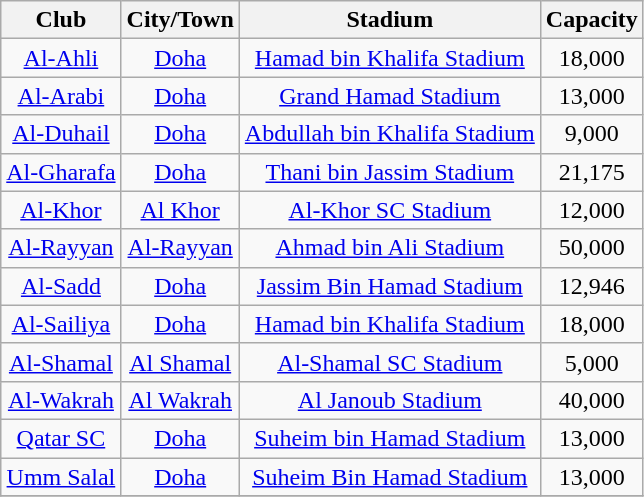<table class="wikitable sortable" style="text-align: center;">
<tr>
<th>Club</th>
<th>City/Town</th>
<th>Stadium</th>
<th>Capacity</th>
</tr>
<tr>
<td><a href='#'>Al-Ahli</a></td>
<td><a href='#'>Doha</a></td>
<td><a href='#'>Hamad bin Khalifa Stadium</a></td>
<td>18,000</td>
</tr>
<tr>
<td><a href='#'>Al-Arabi</a></td>
<td><a href='#'>Doha</a></td>
<td><a href='#'>Grand Hamad Stadium</a></td>
<td>13,000</td>
</tr>
<tr>
<td><a href='#'>Al-Duhail</a></td>
<td><a href='#'>Doha</a></td>
<td><a href='#'>Abdullah bin Khalifa Stadium</a></td>
<td>9,000</td>
</tr>
<tr>
<td><a href='#'>Al-Gharafa</a></td>
<td><a href='#'>Doha</a></td>
<td><a href='#'>Thani bin Jassim Stadium</a></td>
<td>21,175</td>
</tr>
<tr>
<td><a href='#'>Al-Khor</a></td>
<td><a href='#'>Al Khor</a></td>
<td><a href='#'>Al-Khor SC Stadium</a></td>
<td>12,000</td>
</tr>
<tr>
<td><a href='#'>Al-Rayyan</a></td>
<td><a href='#'>Al-Rayyan</a></td>
<td><a href='#'>Ahmad bin Ali Stadium</a></td>
<td>50,000</td>
</tr>
<tr>
<td><a href='#'>Al-Sadd</a></td>
<td><a href='#'>Doha</a></td>
<td><a href='#'>Jassim Bin Hamad Stadium</a></td>
<td>12,946</td>
</tr>
<tr>
<td><a href='#'>Al-Sailiya</a></td>
<td><a href='#'>Doha</a></td>
<td><a href='#'>Hamad bin Khalifa Stadium</a></td>
<td>18,000</td>
</tr>
<tr>
<td><a href='#'>Al-Shamal</a></td>
<td><a href='#'>Al Shamal</a></td>
<td><a href='#'>Al-Shamal SC Stadium</a></td>
<td>5,000</td>
</tr>
<tr>
<td><a href='#'>Al-Wakrah</a></td>
<td><a href='#'>Al Wakrah</a></td>
<td><a href='#'>Al Janoub Stadium</a></td>
<td>40,000</td>
</tr>
<tr>
<td><a href='#'>Qatar SC</a></td>
<td><a href='#'>Doha</a></td>
<td><a href='#'>Suheim bin Hamad Stadium</a></td>
<td>13,000</td>
</tr>
<tr>
<td><a href='#'>Umm Salal</a></td>
<td><a href='#'>Doha</a></td>
<td><a href='#'>Suheim Bin Hamad Stadium</a></td>
<td>13,000</td>
</tr>
<tr>
</tr>
</table>
